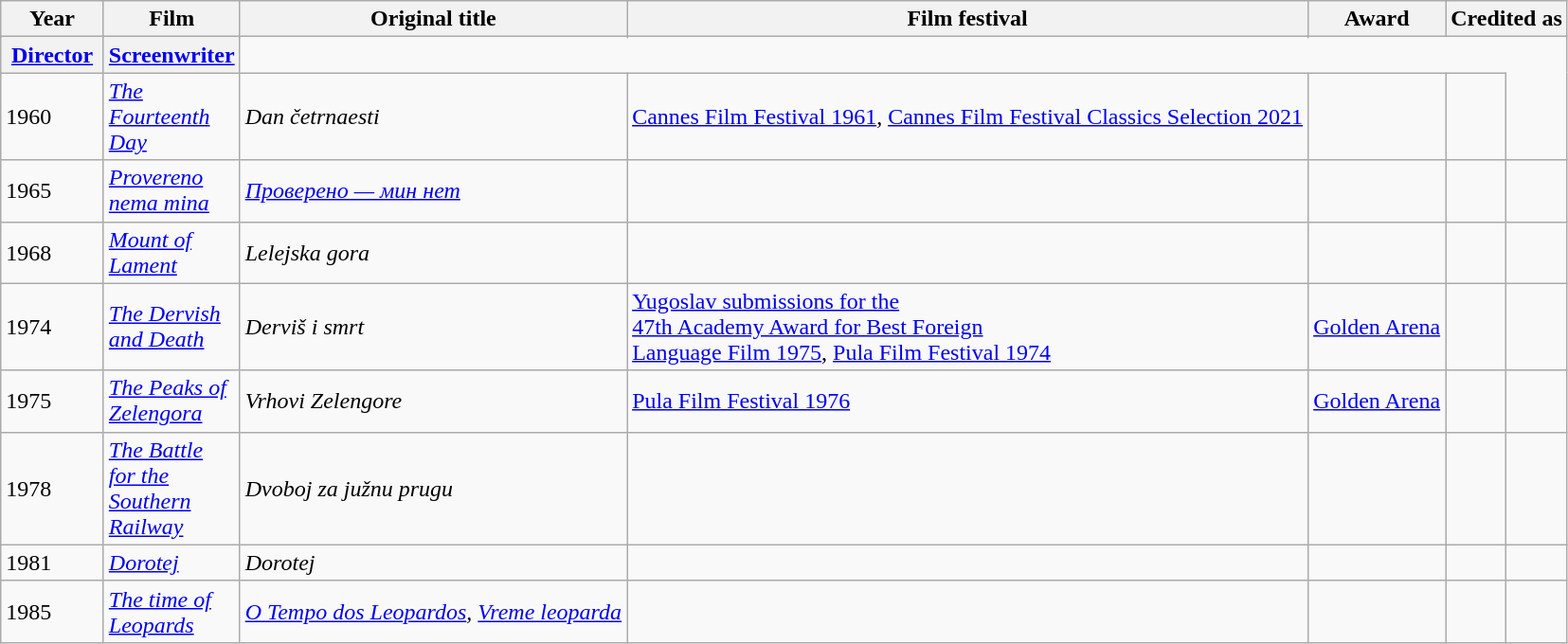<table class="wikitable">
<tr>
<th rowspan="2" width="33">Year</th>
<th rowspan="2">Film</th>
<th rowspan="2">Original title</th>
<th rowspan="2">Film festival</th>
<th rowspan="2">Award</th>
<th colspan="2">Credited as</th>
</tr>
<tr>
</tr>
<tr>
<th width=65><a href='#'>Director</a></th>
<th width=65><a href='#'>Screenwriter</a></th>
</tr>
<tr>
<td>1960</td>
<td><em><a href='#'>The Fourteenth Day</a></em></td>
<td><em>Dan četrnaesti</em></td>
<td><a href='#'>Cannes Film Festival 1961</a>, <a href='#'>Cannes Film Festival Classics Selection 2021</a></td>
<td></td>
<td></td>
</tr>
<tr>
<td>1965</td>
<td><em><a href='#'>Provereno nema mina</a></em></td>
<td><em><a href='#'>Проверено — мин нет</a> </em></td>
<td></td>
<td></td>
<td></td>
<td></td>
</tr>
<tr>
<td>1968</td>
<td><em><a href='#'>Mount of Lament</a></em></td>
<td><em>Lelejska gora</em></td>
<td></td>
<td></td>
<td></td>
<td></td>
</tr>
<tr>
<td>1974</td>
<td><em><a href='#'>The Dervish and Death</a></em></td>
<td><em>Derviš i smrt</em></td>
<td><a href='#'>Yugoslav submissions for the <br>47th Academy Award for Best Foreign<br> Language Film 1975</a>, <a href='#'>Pula Film Festival 1974</a></td>
<td><a href='#'>Golden Arena</a></td>
<td></td>
<td></td>
</tr>
<tr>
<td>1975</td>
<td><em><a href='#'>The Peaks of Zelengora</a></em></td>
<td><em>Vrhovi Zelengore</em></td>
<td><a href='#'>Pula Film Festival 1976</a></td>
<td><a href='#'>Golden Arena</a></td>
<td></td>
<td></td>
</tr>
<tr>
<td>1978</td>
<td><em><a href='#'>The Battle for the Southern Railway</a></em></td>
<td><em>Dvoboj za južnu prugu</em></td>
<td></td>
<td></td>
<td></td>
<td></td>
</tr>
<tr>
<td>1981</td>
<td><em><a href='#'>Dorotej</a></em></td>
<td><em>Dorotej</em></td>
<td></td>
<td></td>
<td></td>
<td></td>
</tr>
<tr>
<td>1985</td>
<td><em><a href='#'>The time of Leopards</a></em></td>
<td><em><a href='#'>O Tempo dos Leopardos</a>, <a href='#'>Vreme leoparda</a></em></td>
<td></td>
<td></td>
<td></td>
<td></td>
</tr>
</table>
